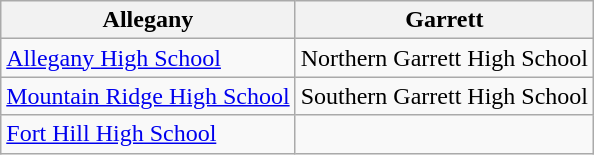<table class="wikitable">
<tr>
<th>Allegany</th>
<th>Garrett</th>
</tr>
<tr>
<td><a href='#'>Allegany High School</a></td>
<td>Northern Garrett High School</td>
</tr>
<tr>
<td><a href='#'>Mountain Ridge High School</a></td>
<td>Southern Garrett High School</td>
</tr>
<tr>
<td><a href='#'>Fort Hill High School</a></td>
<td></td>
</tr>
</table>
